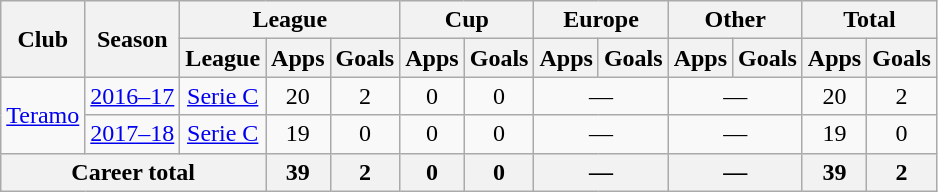<table class="wikitable" style="text-align: center;">
<tr>
<th rowspan="2">Club</th>
<th rowspan="2">Season</th>
<th colspan="3">League</th>
<th colspan="2">Cup</th>
<th colspan="2">Europe</th>
<th colspan="2">Other</th>
<th colspan="2">Total</th>
</tr>
<tr>
<th>League</th>
<th>Apps</th>
<th>Goals</th>
<th>Apps</th>
<th>Goals</th>
<th>Apps</th>
<th>Goals</th>
<th>Apps</th>
<th>Goals</th>
<th>Apps</th>
<th>Goals</th>
</tr>
<tr>
<td rowspan="2"><a href='#'>Teramo</a></td>
<td><a href='#'>2016–17</a></td>
<td><a href='#'>Serie C</a></td>
<td>20</td>
<td>2</td>
<td>0</td>
<td>0</td>
<td colspan="2">—</td>
<td colspan="2">—</td>
<td>20</td>
<td>2</td>
</tr>
<tr>
<td><a href='#'>2017–18</a></td>
<td><a href='#'>Serie C</a></td>
<td>19</td>
<td>0</td>
<td>0</td>
<td>0</td>
<td colspan="2">—</td>
<td colspan="2">—</td>
<td>19</td>
<td>0</td>
</tr>
<tr>
<th colspan="3">Career total</th>
<th>39</th>
<th>2</th>
<th>0</th>
<th>0</th>
<th colspan="2">—</th>
<th colspan="2">—</th>
<th>39</th>
<th>2</th>
</tr>
</table>
